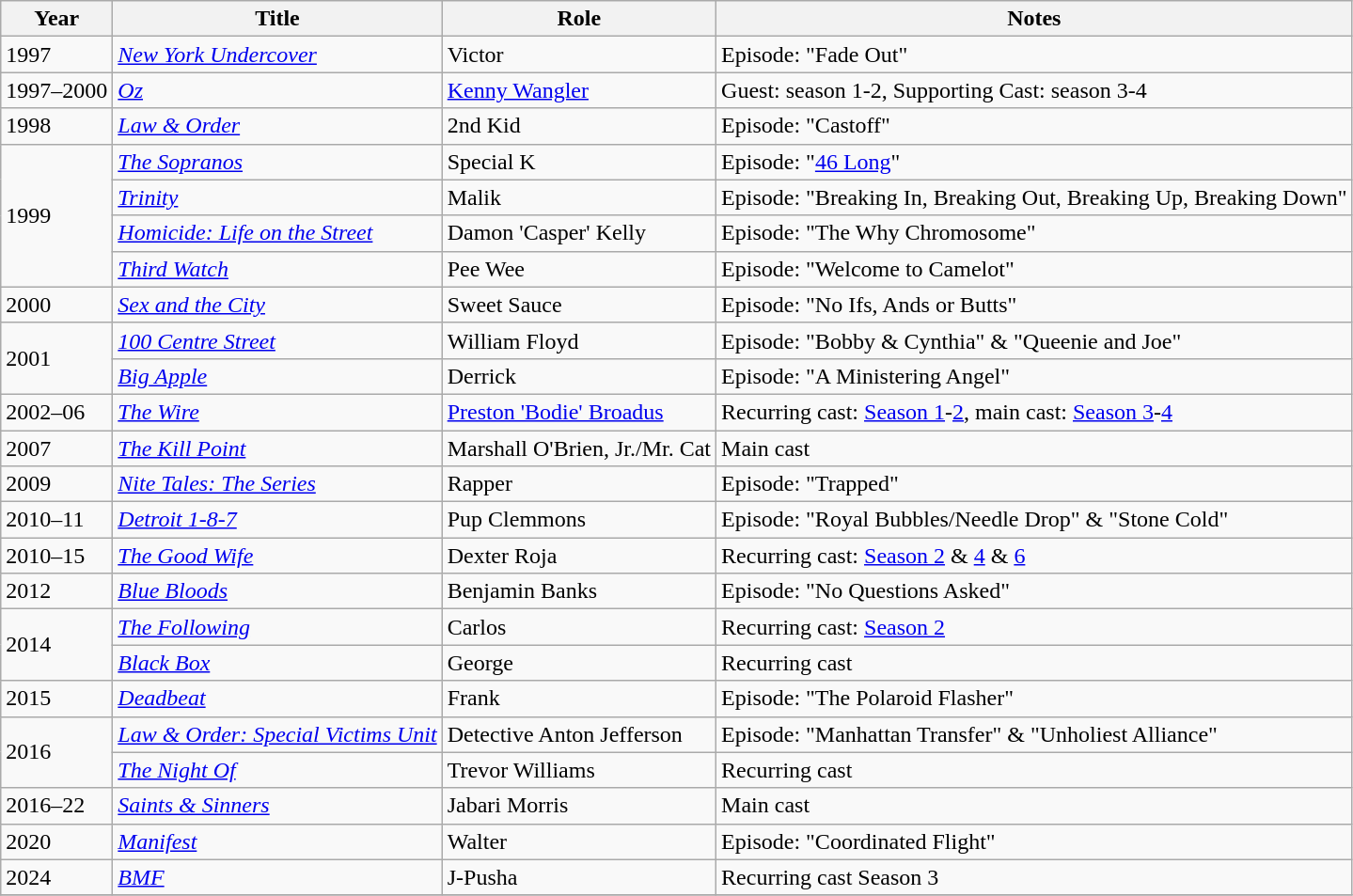<table class="wikitable sortable">
<tr>
<th>Year</th>
<th>Title</th>
<th>Role</th>
<th>Notes</th>
</tr>
<tr>
<td>1997</td>
<td><em><a href='#'>New York Undercover</a></em></td>
<td>Victor</td>
<td>Episode: "Fade Out"</td>
</tr>
<tr>
<td>1997–2000</td>
<td><em><a href='#'>Oz</a></em></td>
<td><a href='#'>Kenny Wangler</a></td>
<td>Guest: season 1-2, Supporting Cast: season 3-4</td>
</tr>
<tr>
<td>1998</td>
<td><em><a href='#'>Law & Order</a></em></td>
<td>2nd Kid</td>
<td>Episode: "Castoff"</td>
</tr>
<tr>
<td rowspan="4">1999</td>
<td><em><a href='#'>The Sopranos</a></em></td>
<td>Special K</td>
<td>Episode: "<a href='#'>46 Long</a>"</td>
</tr>
<tr>
<td><em><a href='#'>Trinity</a></em></td>
<td>Malik</td>
<td>Episode: "Breaking In, Breaking Out, Breaking Up, Breaking Down"</td>
</tr>
<tr>
<td><em><a href='#'>Homicide: Life on the Street</a></em></td>
<td>Damon 'Casper' Kelly</td>
<td>Episode: "The Why Chromosome"</td>
</tr>
<tr>
<td><em><a href='#'>Third Watch</a></em></td>
<td>Pee Wee</td>
<td>Episode: "Welcome to Camelot"</td>
</tr>
<tr>
<td>2000</td>
<td><em><a href='#'>Sex and the City</a></em></td>
<td>Sweet Sauce</td>
<td>Episode: "No Ifs, Ands or Butts"</td>
</tr>
<tr>
<td rowspan="2">2001</td>
<td><em><a href='#'>100 Centre Street</a></em></td>
<td>William Floyd</td>
<td>Episode: "Bobby & Cynthia" & "Queenie and Joe"</td>
</tr>
<tr>
<td><em><a href='#'>Big Apple</a></em></td>
<td>Derrick</td>
<td>Episode: "A Ministering Angel"</td>
</tr>
<tr>
<td>2002–06</td>
<td><em><a href='#'>The Wire</a></em></td>
<td><a href='#'>Preston 'Bodie' Broadus</a></td>
<td>Recurring cast: <a href='#'>Season 1</a>-<a href='#'>2</a>, main cast: <a href='#'>Season 3</a>-<a href='#'>4</a></td>
</tr>
<tr>
<td>2007</td>
<td><em><a href='#'>The Kill Point</a></em></td>
<td>Marshall O'Brien, Jr./Mr. Cat</td>
<td>Main cast</td>
</tr>
<tr>
<td>2009</td>
<td><em><a href='#'>Nite Tales: The Series</a></em></td>
<td>Rapper</td>
<td>Episode: "Trapped"</td>
</tr>
<tr>
<td>2010–11</td>
<td><em><a href='#'>Detroit 1-8-7</a></em></td>
<td>Pup Clemmons</td>
<td>Episode: "Royal Bubbles/Needle Drop" & "Stone Cold"</td>
</tr>
<tr>
<td>2010–15</td>
<td><em><a href='#'>The Good Wife</a></em></td>
<td>Dexter Roja</td>
<td>Recurring cast: <a href='#'>Season 2</a> & <a href='#'>4</a> & <a href='#'>6</a></td>
</tr>
<tr>
<td>2012</td>
<td><em><a href='#'>Blue Bloods</a></em></td>
<td>Benjamin Banks</td>
<td>Episode: "No Questions Asked"</td>
</tr>
<tr>
<td rowspan="2">2014</td>
<td><em><a href='#'>The Following</a></em></td>
<td>Carlos</td>
<td>Recurring cast: <a href='#'>Season 2</a></td>
</tr>
<tr>
<td><em><a href='#'>Black Box</a></em></td>
<td>George</td>
<td>Recurring cast</td>
</tr>
<tr>
<td>2015</td>
<td><em><a href='#'>Deadbeat</a></em></td>
<td>Frank</td>
<td>Episode: "The Polaroid Flasher"</td>
</tr>
<tr>
<td rowspan="2">2016</td>
<td><em><a href='#'>Law & Order: Special Victims Unit</a></em></td>
<td>Detective Anton Jefferson</td>
<td>Episode: "Manhattan Transfer" & "Unholiest Alliance"</td>
</tr>
<tr>
<td><em><a href='#'>The Night Of</a></em></td>
<td>Trevor Williams</td>
<td>Recurring cast</td>
</tr>
<tr>
<td>2016–22</td>
<td><em><a href='#'>Saints & Sinners</a></em></td>
<td>Jabari Morris</td>
<td>Main cast</td>
</tr>
<tr>
<td>2020</td>
<td><em><a href='#'>Manifest</a></em></td>
<td>Walter</td>
<td>Episode: "Coordinated Flight"</td>
</tr>
<tr>
<td>2024</td>
<td><em><a href='#'>BMF</a></em></td>
<td>J-Pusha</td>
<td>Recurring cast Season 3</td>
</tr>
<tr>
</tr>
</table>
